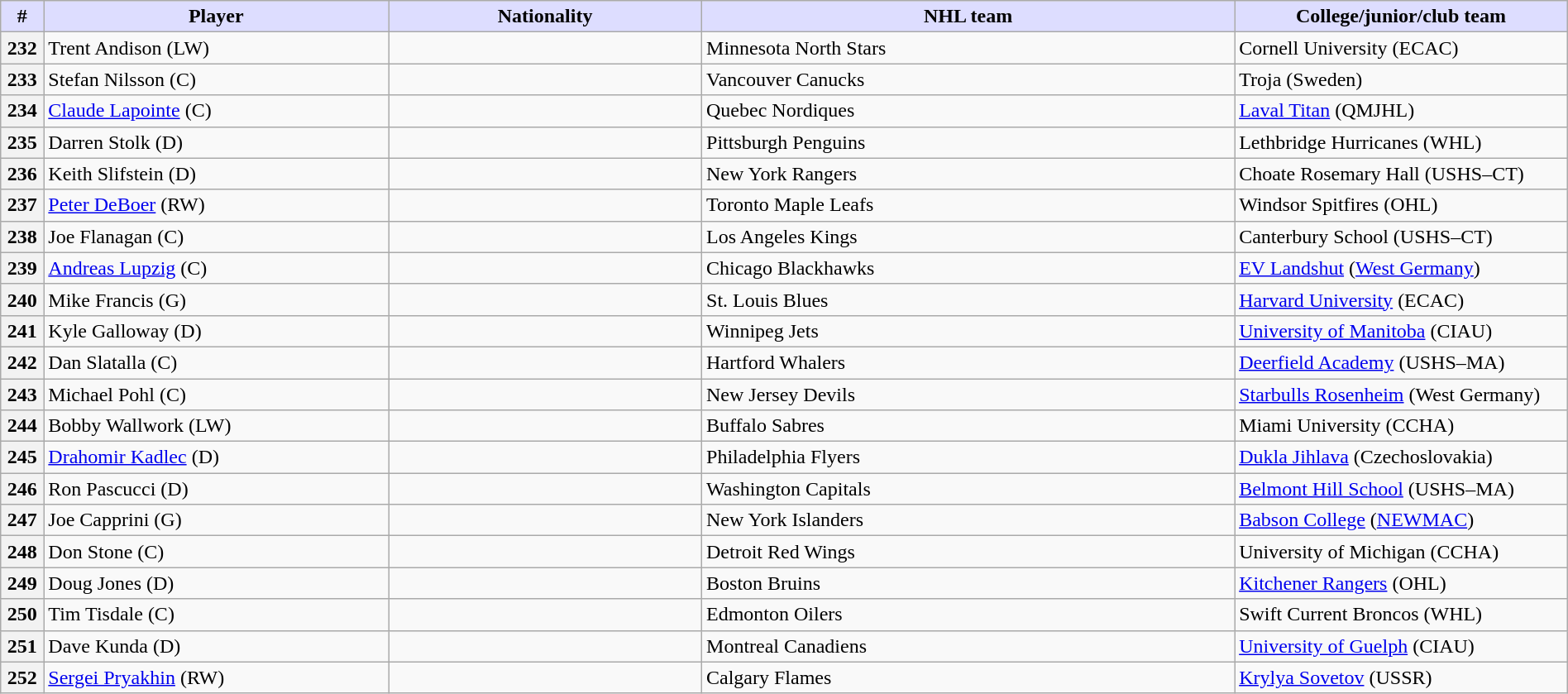<table class="wikitable" style="width: 100%">
<tr>
<th style="background:#ddf; width:2.75%;">#</th>
<th style="background:#ddf; width:22.0%;">Player</th>
<th style="background:#ddf; width:20.0%;">Nationality</th>
<th style="background:#ddf; width:34.0%;">NHL team</th>
<th style="background:#ddf; width:100.0%;">College/junior/club team</th>
</tr>
<tr>
<th>232</th>
<td>Trent Andison (LW)</td>
<td></td>
<td>Minnesota North Stars</td>
<td>Cornell University (ECAC)</td>
</tr>
<tr>
<th>233</th>
<td>Stefan Nilsson (C)</td>
<td></td>
<td>Vancouver Canucks</td>
<td>Troja (Sweden)</td>
</tr>
<tr>
<th>234</th>
<td><a href='#'>Claude Lapointe</a> (C)</td>
<td></td>
<td>Quebec Nordiques</td>
<td><a href='#'>Laval Titan</a> (QMJHL)</td>
</tr>
<tr>
<th>235</th>
<td>Darren Stolk (D)</td>
<td></td>
<td>Pittsburgh Penguins</td>
<td>Lethbridge Hurricanes (WHL)</td>
</tr>
<tr>
<th>236</th>
<td>Keith Slifstein (D)</td>
<td></td>
<td>New York Rangers</td>
<td>Choate Rosemary Hall (USHS–CT)</td>
</tr>
<tr>
<th>237</th>
<td><a href='#'>Peter DeBoer</a> (RW)</td>
<td></td>
<td>Toronto Maple Leafs</td>
<td>Windsor Spitfires (OHL)</td>
</tr>
<tr>
<th>238</th>
<td>Joe Flanagan (C)</td>
<td></td>
<td>Los Angeles Kings</td>
<td>Canterbury School (USHS–CT)</td>
</tr>
<tr>
<th>239</th>
<td><a href='#'>Andreas Lupzig</a> (C)</td>
<td></td>
<td>Chicago Blackhawks</td>
<td><a href='#'>EV Landshut</a> (<a href='#'>West Germany</a>)</td>
</tr>
<tr>
<th>240</th>
<td>Mike Francis (G)</td>
<td></td>
<td>St. Louis Blues</td>
<td><a href='#'>Harvard University</a> (ECAC)</td>
</tr>
<tr>
<th>241</th>
<td>Kyle Galloway (D)</td>
<td></td>
<td>Winnipeg Jets</td>
<td><a href='#'>University of Manitoba</a> (CIAU)</td>
</tr>
<tr>
<th>242</th>
<td>Dan Slatalla (C)</td>
<td></td>
<td>Hartford Whalers</td>
<td><a href='#'>Deerfield Academy</a> (USHS–MA)</td>
</tr>
<tr>
<th>243</th>
<td>Michael Pohl (C)</td>
<td></td>
<td>New Jersey Devils</td>
<td><a href='#'>Starbulls Rosenheim</a> (West Germany)</td>
</tr>
<tr>
<th>244</th>
<td>Bobby Wallwork (LW)</td>
<td></td>
<td>Buffalo Sabres</td>
<td>Miami University (CCHA)</td>
</tr>
<tr>
<th>245</th>
<td><a href='#'>Drahomir Kadlec</a> (D)</td>
<td></td>
<td>Philadelphia Flyers</td>
<td><a href='#'>Dukla Jihlava</a> (Czechoslovakia)</td>
</tr>
<tr>
<th>246</th>
<td>Ron Pascucci (D)</td>
<td></td>
<td>Washington Capitals</td>
<td><a href='#'>Belmont Hill School</a> (USHS–MA)</td>
</tr>
<tr>
<th>247</th>
<td>Joe Capprini (G)</td>
<td></td>
<td>New York Islanders</td>
<td><a href='#'>Babson College</a> (<a href='#'>NEWMAC</a>)</td>
</tr>
<tr>
<th>248</th>
<td>Don Stone (C)</td>
<td></td>
<td>Detroit Red Wings</td>
<td>University of Michigan (CCHA)</td>
</tr>
<tr>
<th>249</th>
<td>Doug Jones (D)</td>
<td></td>
<td>Boston Bruins</td>
<td><a href='#'>Kitchener Rangers</a> (OHL)</td>
</tr>
<tr>
<th>250</th>
<td>Tim Tisdale (C)</td>
<td></td>
<td>Edmonton Oilers</td>
<td>Swift Current Broncos (WHL)</td>
</tr>
<tr>
<th>251</th>
<td>Dave Kunda (D)</td>
<td></td>
<td>Montreal Canadiens</td>
<td><a href='#'>University of Guelph</a> (CIAU)</td>
</tr>
<tr>
<th>252</th>
<td><a href='#'>Sergei Pryakhin</a> (RW)</td>
<td></td>
<td>Calgary Flames</td>
<td><a href='#'>Krylya Sovetov</a> (USSR)</td>
</tr>
</table>
